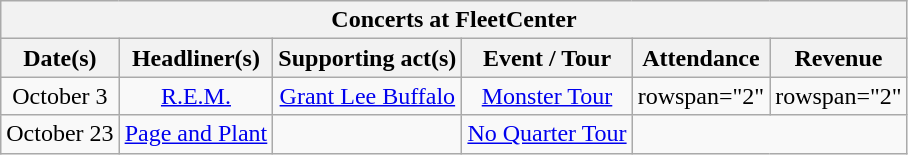<table class="wikitable mw-collapsible mw-collapsed" style="text-align:center;">
<tr>
<th colspan="6">Concerts at FleetCenter</th>
</tr>
<tr>
<th>Date(s)</th>
<th>Headliner(s)</th>
<th>Supporting act(s)</th>
<th>Event / Tour</th>
<th>Attendance</th>
<th>Revenue</th>
</tr>
<tr>
<td>October 3</td>
<td><a href='#'>R.E.M.</a></td>
<td><a href='#'>Grant Lee Buffalo</a></td>
<td><a href='#'>Monster Tour</a></td>
<td>rowspan="2" </td>
<td>rowspan="2" </td>
</tr>
<tr>
<td>October 23</td>
<td><a href='#'>Page and Plant</a></td>
<td></td>
<td><a href='#'>No Quarter Tour</a></td>
</tr>
</table>
